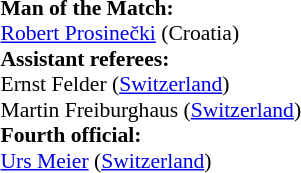<table style="width:100%; font-size:90%;">
<tr>
<td><br><strong>Man of the Match:</strong>
<br><a href='#'>Robert Prosinečki</a> (Croatia)<br><strong>Assistant referees:</strong>
<br>Ernst Felder (<a href='#'>Switzerland</a>)
<br>Martin Freiburghaus (<a href='#'>Switzerland</a>)
<br><strong>Fourth official:</strong>
<br><a href='#'>Urs Meier</a> (<a href='#'>Switzerland</a>)</td>
</tr>
</table>
